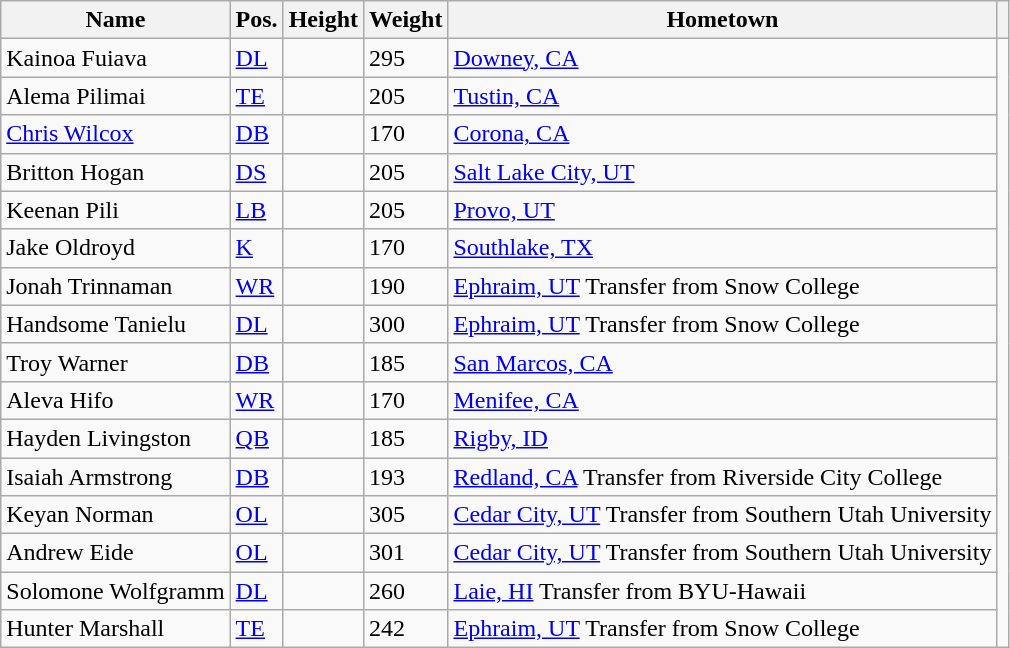<table class="wikitable sortable" border="1">
<tr>
<th>Name</th>
<th>Pos.</th>
<th>Height</th>
<th>Weight</th>
<th>Hometown</th>
<th></th>
</tr>
<tr>
<td>Kainoa Fuiava</td>
<td><a href='#'>DL</a></td>
<td></td>
<td>295</td>
<td><a href='#'>Downey, CA</a></td>
</tr>
<tr>
<td>Alema Pilimai</td>
<td><a href='#'>TE</a></td>
<td></td>
<td>205</td>
<td><a href='#'>Tustin, CA</a></td>
</tr>
<tr>
<td><a href='#'>Chris Wilcox</a></td>
<td><a href='#'>DB</a></td>
<td></td>
<td>170</td>
<td><a href='#'>Corona, CA</a></td>
</tr>
<tr>
<td>Britton Hogan</td>
<td><a href='#'>DS</a></td>
<td></td>
<td>205</td>
<td><a href='#'>Salt Lake City, UT</a></td>
</tr>
<tr>
<td>Keenan Pili</td>
<td><a href='#'>LB</a></td>
<td></td>
<td>205</td>
<td><a href='#'>Provo, UT</a></td>
</tr>
<tr>
<td>Jake Oldroyd</td>
<td><a href='#'>K</a></td>
<td></td>
<td>170</td>
<td><a href='#'>Southlake, TX</a></td>
</tr>
<tr>
<td>Jonah Trinnaman</td>
<td><a href='#'>WR</a></td>
<td></td>
<td>190</td>
<td><a href='#'>Ephraim, UT</a>  Transfer from Snow College</td>
</tr>
<tr>
<td>Handsome Tanielu</td>
<td><a href='#'>DL</a></td>
<td></td>
<td>300</td>
<td><a href='#'>Ephraim, UT</a> Transfer from Snow College</td>
</tr>
<tr>
<td>Troy Warner</td>
<td><a href='#'>DB</a></td>
<td></td>
<td>185</td>
<td><a href='#'>San Marcos, CA</a></td>
</tr>
<tr>
<td>Aleva Hifo</td>
<td><a href='#'>WR</a></td>
<td></td>
<td>170</td>
<td><a href='#'>Menifee, CA</a></td>
</tr>
<tr>
<td>Hayden Livingston</td>
<td><a href='#'>QB</a></td>
<td></td>
<td>185</td>
<td><a href='#'>Rigby, ID</a></td>
</tr>
<tr>
<td>Isaiah Armstrong</td>
<td><a href='#'>DB</a></td>
<td></td>
<td>193</td>
<td><a href='#'>Redland, CA</a>  Transfer from Riverside City College</td>
</tr>
<tr>
<td>Keyan Norman</td>
<td><a href='#'>OL</a></td>
<td></td>
<td>305</td>
<td><a href='#'>Cedar City, UT</a> Transfer from Southern Utah University</td>
</tr>
<tr>
<td>Andrew Eide</td>
<td><a href='#'>OL</a></td>
<td></td>
<td>301</td>
<td><a href='#'>Cedar City, UT</a> Transfer from Southern Utah University</td>
</tr>
<tr>
<td>Solomone Wolfgramm</td>
<td><a href='#'>DL</a></td>
<td></td>
<td>260</td>
<td><a href='#'>Laie, HI</a> Transfer from BYU-Hawaii</td>
</tr>
<tr>
<td>Hunter Marshall</td>
<td><a href='#'>TE</a></td>
<td></td>
<td>242</td>
<td><a href='#'>Ephraim, UT</a> Transfer from Snow College</td>
</tr>
</table>
